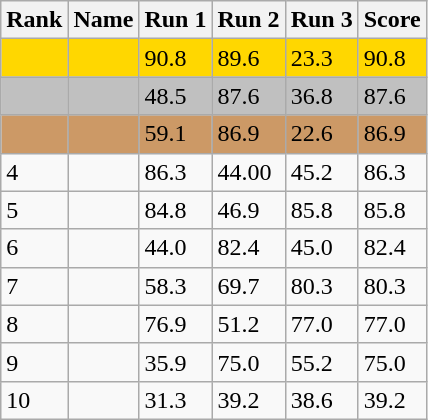<table class="wikitable">
<tr>
<th>Rank</th>
<th>Name</th>
<th>Run 1</th>
<th>Run 2</th>
<th>Run 3</th>
<th>Score</th>
</tr>
<tr bgcolor="gold">
<td></td>
<td></td>
<td>90.8</td>
<td>89.6</td>
<td>23.3</td>
<td>90.8</td>
</tr>
<tr bgcolor="silver">
<td></td>
<td></td>
<td>48.5</td>
<td>87.6</td>
<td>36.8</td>
<td>87.6</td>
</tr>
<tr bgcolor="CC9966">
<td></td>
<td></td>
<td>59.1</td>
<td>86.9</td>
<td>22.6</td>
<td>86.9</td>
</tr>
<tr>
<td>4</td>
<td></td>
<td>86.3</td>
<td>44.00</td>
<td>45.2</td>
<td>86.3</td>
</tr>
<tr>
<td>5</td>
<td></td>
<td>84.8</td>
<td>46.9</td>
<td>85.8</td>
<td>85.8</td>
</tr>
<tr>
<td>6</td>
<td></td>
<td>44.0</td>
<td>82.4</td>
<td>45.0</td>
<td>82.4</td>
</tr>
<tr>
<td>7</td>
<td></td>
<td>58.3</td>
<td>69.7</td>
<td>80.3</td>
<td>80.3</td>
</tr>
<tr>
<td>8</td>
<td></td>
<td>76.9</td>
<td>51.2</td>
<td>77.0</td>
<td>77.0</td>
</tr>
<tr>
<td>9</td>
<td></td>
<td>35.9</td>
<td>75.0</td>
<td>55.2</td>
<td>75.0</td>
</tr>
<tr>
<td>10</td>
<td></td>
<td>31.3</td>
<td>39.2</td>
<td>38.6</td>
<td>39.2</td>
</tr>
</table>
